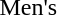<table>
<tr style="vertical-align:top">
<td>Men's</td>
<td> </td>
<td> </td>
<td> </td>
</tr>
</table>
